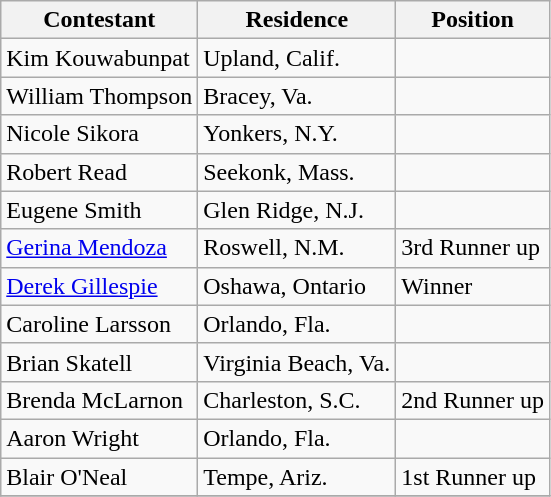<table class="wikitable">
<tr>
<th>Contestant</th>
<th>Residence</th>
<th>Position</th>
</tr>
<tr>
<td>Kim Kouwabunpat</td>
<td>Upland, Calif.</td>
<td></td>
</tr>
<tr>
<td>William Thompson</td>
<td>Bracey, Va.</td>
<td></td>
</tr>
<tr>
<td>Nicole Sikora</td>
<td>Yonkers, N.Y.</td>
<td></td>
</tr>
<tr>
<td>Robert Read</td>
<td>Seekonk, Mass.</td>
<td></td>
</tr>
<tr>
<td>Eugene Smith</td>
<td>Glen Ridge, N.J.</td>
<td></td>
</tr>
<tr>
<td><a href='#'>Gerina Mendoza</a></td>
<td>Roswell, N.M.</td>
<td>3rd Runner up</td>
</tr>
<tr>
<td><a href='#'>Derek Gillespie</a></td>
<td>Oshawa, Ontario</td>
<td>Winner</td>
</tr>
<tr>
<td>Caroline Larsson</td>
<td>Orlando, Fla.</td>
<td></td>
</tr>
<tr>
<td>Brian Skatell</td>
<td>Virginia Beach, Va.</td>
<td></td>
</tr>
<tr>
<td>Brenda McLarnon</td>
<td>Charleston, S.C.</td>
<td>2nd Runner up</td>
</tr>
<tr>
<td>Aaron Wright</td>
<td>Orlando, Fla.</td>
<td></td>
</tr>
<tr>
<td>Blair O'Neal</td>
<td>Tempe, Ariz.</td>
<td>1st Runner up</td>
</tr>
<tr>
</tr>
</table>
